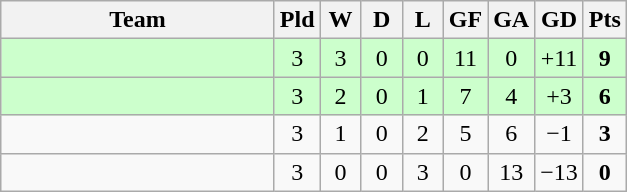<table class=wikitable style="text-align:center">
<tr>
<th width=175>Team</th>
<th width=20>Pld</th>
<th width=20>W</th>
<th width=20>D</th>
<th width=20>L</th>
<th width=20>GF</th>
<th width=20>GA</th>
<th width=20>GD</th>
<th width=20>Pts</th>
</tr>
<tr style="background:#cfc;">
<td align=left></td>
<td>3</td>
<td>3</td>
<td>0</td>
<td>0</td>
<td>11</td>
<td>0</td>
<td>+11</td>
<td><strong>9</strong></td>
</tr>
<tr style="background:#cfc;">
<td align=left></td>
<td>3</td>
<td>2</td>
<td>0</td>
<td>1</td>
<td>7</td>
<td>4</td>
<td>+3</td>
<td><strong>6</strong></td>
</tr>
<tr>
<td align=left></td>
<td>3</td>
<td>1</td>
<td>0</td>
<td>2</td>
<td>5</td>
<td>6</td>
<td>−1</td>
<td><strong>3</strong></td>
</tr>
<tr>
<td align=left></td>
<td>3</td>
<td>0</td>
<td>0</td>
<td>3</td>
<td>0</td>
<td>13</td>
<td>−13</td>
<td><strong>0</strong></td>
</tr>
</table>
